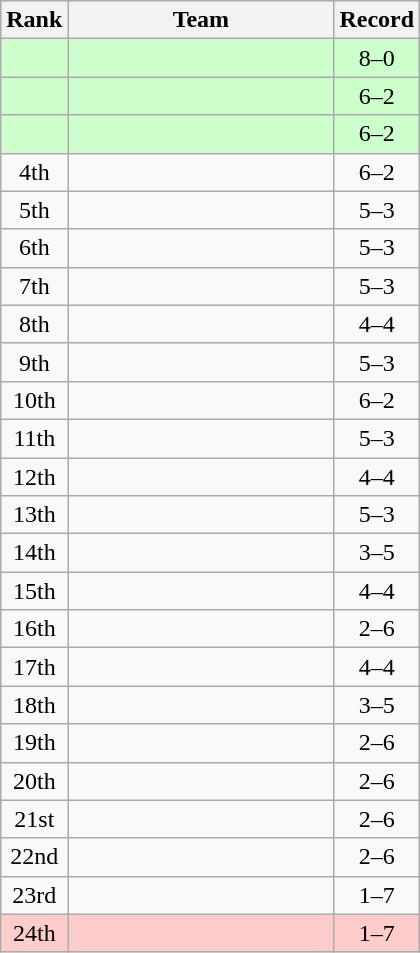<table class=wikitable style="text-align:center;">
<tr>
<th>Rank</th>
<th width=170>Team</th>
<th>Record</th>
</tr>
<tr bgcolor=ccffcc>
<td></td>
<td align=left></td>
<td>8–0</td>
</tr>
<tr bgcolor=ccffcc>
<td></td>
<td align=left></td>
<td>6–2</td>
</tr>
<tr bgcolor=ccffcc>
<td></td>
<td align=left></td>
<td>6–2</td>
</tr>
<tr>
<td>4th</td>
<td align=left></td>
<td>6–2</td>
</tr>
<tr>
<td>5th</td>
<td align=left></td>
<td>5–3</td>
</tr>
<tr>
<td>6th</td>
<td align=left></td>
<td>5–3</td>
</tr>
<tr>
<td>7th</td>
<td align=left></td>
<td>5–3</td>
</tr>
<tr>
<td>8th</td>
<td align=left></td>
<td>4–4</td>
</tr>
<tr>
<td>9th</td>
<td align=left></td>
<td>5–3</td>
</tr>
<tr>
<td>10th</td>
<td align=left></td>
<td>6–2</td>
</tr>
<tr>
<td>11th</td>
<td align=left></td>
<td>5–3</td>
</tr>
<tr>
<td>12th</td>
<td align=left></td>
<td>4–4</td>
</tr>
<tr>
<td>13th</td>
<td align=left></td>
<td>5–3</td>
</tr>
<tr>
<td>14th</td>
<td align=left></td>
<td>3–5</td>
</tr>
<tr>
<td>15th</td>
<td align=left></td>
<td>4–4</td>
</tr>
<tr>
<td>16th</td>
<td align=left></td>
<td>2–6</td>
</tr>
<tr>
<td>17th</td>
<td align=left></td>
<td>4–4</td>
</tr>
<tr>
<td>18th</td>
<td align=left></td>
<td>3–5</td>
</tr>
<tr>
<td>19th</td>
<td align=left></td>
<td>2–6</td>
</tr>
<tr>
<td>20th</td>
<td align=left></td>
<td>2–6</td>
</tr>
<tr>
<td>21st</td>
<td align=left></td>
<td>2–6</td>
</tr>
<tr>
<td>22nd</td>
<td align=left></td>
<td>2–6</td>
</tr>
<tr>
<td>23rd</td>
<td align=left></td>
<td>1–7</td>
</tr>
<tr bgcolor=ffcccc>
<td>24th</td>
<td align=left></td>
<td>1–7</td>
</tr>
</table>
